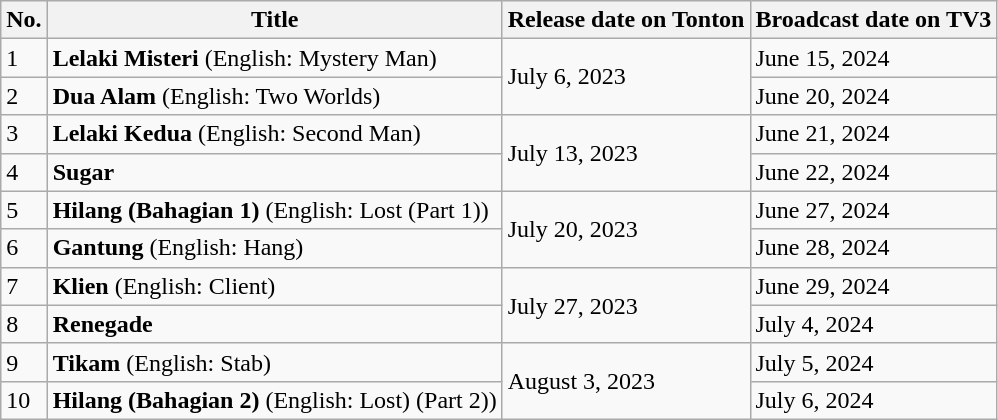<table class="wikitable">
<tr>
<th>No.</th>
<th>Title</th>
<th>Release date on Tonton</th>
<th>Broadcast date on TV3</th>
</tr>
<tr>
<td>1</td>
<td align="left"><strong>Lelaki Misteri</strong> (English: Mystery Man)</td>
<td rowspan="2">July 6, 2023</td>
<td>June 15, 2024</td>
</tr>
<tr>
<td>2</td>
<td align="left"><strong>Dua Alam</strong> (English: Two Worlds)</td>
<td>June 20, 2024</td>
</tr>
<tr>
<td>3</td>
<td align="left"><strong>Lelaki Kedua</strong> (English: Second Man)</td>
<td rowspan="2">July 13, 2023</td>
<td>June 21, 2024</td>
</tr>
<tr>
<td>4</td>
<td align="left"><strong>Sugar</strong></td>
<td>June 22, 2024</td>
</tr>
<tr>
<td>5</td>
<td align="left"><strong>Hilang</strong> <strong>(Bahagian 1)</strong> (English: Lost (Part 1))</td>
<td rowspan="2">July 20, 2023</td>
<td>June 27, 2024</td>
</tr>
<tr>
<td>6</td>
<td align="left"><strong>Gantung</strong> (English: Hang)</td>
<td>June 28, 2024</td>
</tr>
<tr>
<td>7</td>
<td align="left"><strong>Klien</strong> (English: Client)</td>
<td rowspan="2">July 27, 2023</td>
<td>June 29, 2024</td>
</tr>
<tr>
<td>8</td>
<td align="left"><strong>Renegade</strong></td>
<td>July 4, 2024</td>
</tr>
<tr>
<td>9</td>
<td align="left"><strong>Tikam</strong> (English: Stab)</td>
<td rowspan="2">August 3, 2023</td>
<td>July 5, 2024</td>
</tr>
<tr>
<td>10</td>
<td align="left"><strong>Hilang</strong> <strong>(Bahagian 2)</strong> (English: Lost) (Part 2))</td>
<td>July 6, 2024</td>
</tr>
</table>
